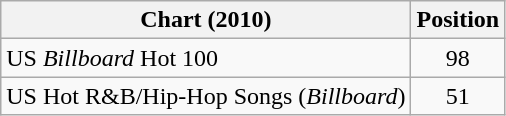<table class="wikitable sortable">
<tr>
<th>Chart (2010)</th>
<th>Position</th>
</tr>
<tr>
<td>US <em>Billboard</em> Hot 100</td>
<td style="text-align:center;">98</td>
</tr>
<tr>
<td>US Hot R&B/Hip-Hop Songs (<em>Billboard</em>)</td>
<td style="text-align:center;">51</td>
</tr>
</table>
